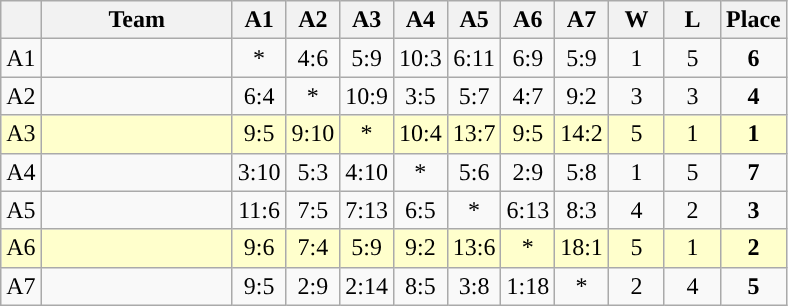<table class="wikitable" style="text-align:center;">
<tr>
<th></th>
<th width="120">Team</th>
<th width="25">A1</th>
<th width="25">A2</th>
<th width="25">A3</th>
<th width="25">A4</th>
<th width="25">A5</th>
<th width="25">A6</th>
<th width="25">A7</th>
<th width="30">W</th>
<th width="30">L</th>
<th>Place</th>
</tr>
<tr>
<td>A1</td>
<td align=left></td>
<td>*</td>
<td>4:6</td>
<td>5:9</td>
<td>10:3</td>
<td>6:11</td>
<td>6:9</td>
<td>5:9</td>
<td>1</td>
<td>5</td>
<td><strong>6</strong></td>
</tr>
<tr>
<td>A2</td>
<td align=left></td>
<td>6:4</td>
<td>*</td>
<td>10:9</td>
<td>3:5</td>
<td>5:7</td>
<td>4:7</td>
<td>9:2</td>
<td>3</td>
<td>3</td>
<td><strong>4</strong></td>
</tr>
<tr bgcolor=#ffffcc>
<td>A3</td>
<td align=left></td>
<td>9:5</td>
<td>9:10</td>
<td>*</td>
<td>10:4</td>
<td>13:7</td>
<td>9:5</td>
<td>14:2</td>
<td>5</td>
<td>1</td>
<td><strong>1</strong></td>
</tr>
<tr>
<td>A4</td>
<td align=left></td>
<td>3:10</td>
<td>5:3</td>
<td>4:10</td>
<td>*</td>
<td>5:6</td>
<td>2:9</td>
<td>5:8</td>
<td>1</td>
<td>5</td>
<td><strong>7</strong></td>
</tr>
<tr>
<td>A5</td>
<td align=left></td>
<td>11:6</td>
<td>7:5</td>
<td>7:13</td>
<td>6:5</td>
<td>*</td>
<td>6:13</td>
<td>8:3</td>
<td>4</td>
<td>2</td>
<td><strong>3</strong></td>
</tr>
<tr bgcolor=#ffffcc>
<td>A6</td>
<td align=left></td>
<td>9:6</td>
<td>7:4</td>
<td>5:9</td>
<td>9:2</td>
<td>13:6</td>
<td>*</td>
<td>18:1</td>
<td>5</td>
<td>1</td>
<td><strong>2</strong></td>
</tr>
<tr>
<td>A7</td>
<td align=left></td>
<td>9:5</td>
<td>2:9</td>
<td>2:14</td>
<td>8:5</td>
<td>3:8</td>
<td>1:18</td>
<td>*</td>
<td>2</td>
<td>4</td>
<td><strong>5</strong></td>
</tr>
</table>
